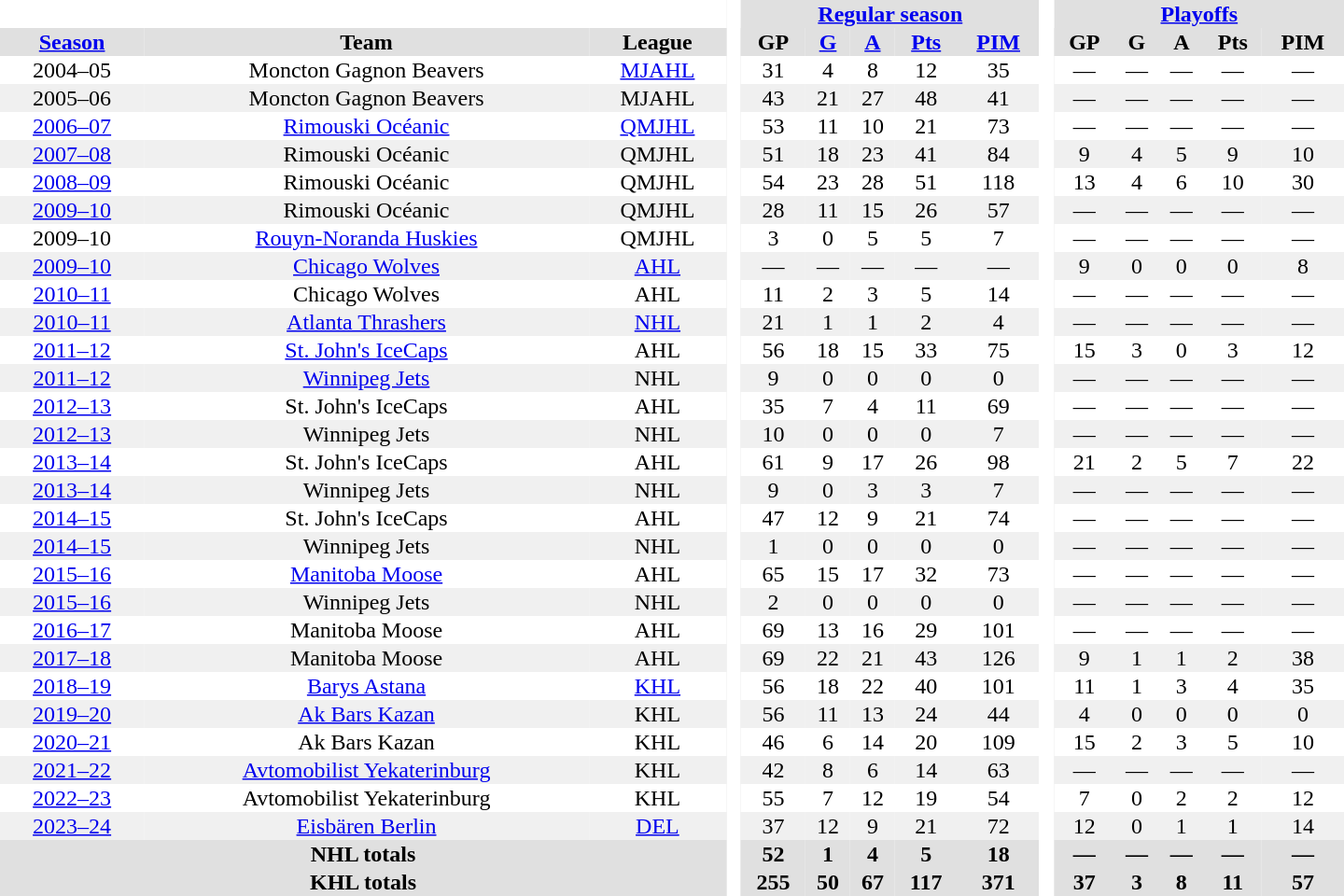<table border="0" cellpadding="1" cellspacing="0" style="text-align:center; width:60em;">
<tr style="background:#e0e0e0;">
<th colspan="3" bgcolor="#ffffff"> </th>
<th rowspan="99" bgcolor="#ffffff"> </th>
<th colspan="5"><a href='#'>Regular season</a></th>
<th rowspan="99" bgcolor="#ffffff"> </th>
<th colspan="5"><a href='#'>Playoffs</a></th>
</tr>
<tr style="background:#e0e0e0;">
<th><a href='#'>Season</a></th>
<th>Team</th>
<th>League</th>
<th>GP</th>
<th><a href='#'>G</a></th>
<th><a href='#'>A</a></th>
<th><a href='#'>Pts</a></th>
<th><a href='#'>PIM</a></th>
<th>GP</th>
<th>G</th>
<th>A</th>
<th>Pts</th>
<th>PIM</th>
</tr>
<tr>
<td>2004–05</td>
<td>Moncton Gagnon Beavers</td>
<td><a href='#'>MJAHL</a></td>
<td>31</td>
<td>4</td>
<td>8</td>
<td>12</td>
<td>35</td>
<td>—</td>
<td>—</td>
<td>—</td>
<td>—</td>
<td>—</td>
</tr>
<tr style="background:#f0f0f0;">
<td>2005–06</td>
<td>Moncton Gagnon Beavers</td>
<td>MJAHL</td>
<td>43</td>
<td>21</td>
<td>27</td>
<td>48</td>
<td>41</td>
<td>—</td>
<td>—</td>
<td>—</td>
<td>—</td>
<td>—</td>
</tr>
<tr>
<td><a href='#'>2006–07</a></td>
<td><a href='#'>Rimouski Océanic</a></td>
<td><a href='#'>QMJHL</a></td>
<td>53</td>
<td>11</td>
<td>10</td>
<td>21</td>
<td>73</td>
<td>—</td>
<td>—</td>
<td>—</td>
<td>—</td>
<td>—</td>
</tr>
<tr style="background:#f0f0f0;">
<td><a href='#'>2007–08</a></td>
<td>Rimouski Océanic</td>
<td>QMJHL</td>
<td>51</td>
<td>18</td>
<td>23</td>
<td>41</td>
<td>84</td>
<td>9</td>
<td>4</td>
<td>5</td>
<td>9</td>
<td>10</td>
</tr>
<tr>
<td><a href='#'>2008–09</a></td>
<td>Rimouski Océanic</td>
<td>QMJHL</td>
<td>54</td>
<td>23</td>
<td>28</td>
<td>51</td>
<td>118</td>
<td>13</td>
<td>4</td>
<td>6</td>
<td>10</td>
<td>30</td>
</tr>
<tr style="background:#f0f0f0;">
<td><a href='#'>2009–10</a></td>
<td>Rimouski Océanic</td>
<td>QMJHL</td>
<td>28</td>
<td>11</td>
<td>15</td>
<td>26</td>
<td>57</td>
<td>—</td>
<td>—</td>
<td>—</td>
<td>—</td>
<td>—</td>
</tr>
<tr>
<td>2009–10</td>
<td><a href='#'>Rouyn-Noranda Huskies</a></td>
<td>QMJHL</td>
<td>3</td>
<td>0</td>
<td>5</td>
<td>5</td>
<td>7</td>
<td>—</td>
<td>—</td>
<td>—</td>
<td>—</td>
<td>—</td>
</tr>
<tr style="background:#f0f0f0;">
<td><a href='#'>2009–10</a></td>
<td><a href='#'>Chicago Wolves</a></td>
<td><a href='#'>AHL</a></td>
<td>—</td>
<td>—</td>
<td>—</td>
<td>—</td>
<td>—</td>
<td>9</td>
<td>0</td>
<td>0</td>
<td>0</td>
<td>8</td>
</tr>
<tr>
<td><a href='#'>2010–11</a></td>
<td>Chicago Wolves</td>
<td>AHL</td>
<td>11</td>
<td>2</td>
<td>3</td>
<td>5</td>
<td>14</td>
<td>—</td>
<td>—</td>
<td>—</td>
<td>—</td>
<td>—</td>
</tr>
<tr style="background:#f0f0f0;">
<td><a href='#'>2010–11</a></td>
<td><a href='#'>Atlanta Thrashers</a></td>
<td><a href='#'>NHL</a></td>
<td>21</td>
<td>1</td>
<td>1</td>
<td>2</td>
<td>4</td>
<td>—</td>
<td>—</td>
<td>—</td>
<td>—</td>
<td>—</td>
</tr>
<tr>
<td><a href='#'>2011–12</a></td>
<td><a href='#'>St. John's IceCaps</a></td>
<td>AHL</td>
<td>56</td>
<td>18</td>
<td>15</td>
<td>33</td>
<td>75</td>
<td>15</td>
<td>3</td>
<td>0</td>
<td>3</td>
<td>12</td>
</tr>
<tr style="background:#f0f0f0;">
<td><a href='#'>2011–12</a></td>
<td><a href='#'>Winnipeg Jets</a></td>
<td>NHL</td>
<td>9</td>
<td>0</td>
<td>0</td>
<td>0</td>
<td>0</td>
<td>—</td>
<td>—</td>
<td>—</td>
<td>—</td>
<td>—</td>
</tr>
<tr>
<td><a href='#'>2012–13</a></td>
<td>St. John's IceCaps</td>
<td>AHL</td>
<td>35</td>
<td>7</td>
<td>4</td>
<td>11</td>
<td>69</td>
<td>—</td>
<td>—</td>
<td>—</td>
<td>—</td>
<td>—</td>
</tr>
<tr style="background:#f0f0f0;">
<td><a href='#'>2012–13</a></td>
<td>Winnipeg Jets</td>
<td>NHL</td>
<td>10</td>
<td>0</td>
<td>0</td>
<td>0</td>
<td>7</td>
<td>—</td>
<td>—</td>
<td>—</td>
<td>—</td>
<td>—</td>
</tr>
<tr>
<td><a href='#'>2013–14</a></td>
<td>St. John's IceCaps</td>
<td>AHL</td>
<td>61</td>
<td>9</td>
<td>17</td>
<td>26</td>
<td>98</td>
<td>21</td>
<td>2</td>
<td>5</td>
<td>7</td>
<td>22</td>
</tr>
<tr style="background:#f0f0f0;">
<td><a href='#'>2013–14</a></td>
<td>Winnipeg Jets</td>
<td>NHL</td>
<td>9</td>
<td>0</td>
<td>3</td>
<td>3</td>
<td>7</td>
<td>—</td>
<td>—</td>
<td>—</td>
<td>—</td>
<td>—</td>
</tr>
<tr>
<td><a href='#'>2014–15</a></td>
<td>St. John's IceCaps</td>
<td>AHL</td>
<td>47</td>
<td>12</td>
<td>9</td>
<td>21</td>
<td>74</td>
<td>—</td>
<td>—</td>
<td>—</td>
<td>—</td>
<td>—</td>
</tr>
<tr style="background:#f0f0f0;">
<td><a href='#'>2014–15</a></td>
<td>Winnipeg Jets</td>
<td>NHL</td>
<td>1</td>
<td>0</td>
<td>0</td>
<td>0</td>
<td>0</td>
<td>—</td>
<td>—</td>
<td>—</td>
<td>—</td>
<td>—</td>
</tr>
<tr>
<td><a href='#'>2015–16</a></td>
<td><a href='#'>Manitoba Moose</a></td>
<td>AHL</td>
<td>65</td>
<td>15</td>
<td>17</td>
<td>32</td>
<td>73</td>
<td>—</td>
<td>—</td>
<td>—</td>
<td>—</td>
<td>—</td>
</tr>
<tr style="background:#f0f0f0;">
<td><a href='#'>2015–16</a></td>
<td>Winnipeg Jets</td>
<td>NHL</td>
<td>2</td>
<td>0</td>
<td>0</td>
<td>0</td>
<td>0</td>
<td>—</td>
<td>—</td>
<td>—</td>
<td>—</td>
<td>—</td>
</tr>
<tr>
<td><a href='#'>2016–17</a></td>
<td>Manitoba Moose</td>
<td>AHL</td>
<td>69</td>
<td>13</td>
<td>16</td>
<td>29</td>
<td>101</td>
<td>—</td>
<td>—</td>
<td>—</td>
<td>—</td>
<td>—</td>
</tr>
<tr style="background:#f0f0f0;">
<td><a href='#'>2017–18</a></td>
<td>Manitoba Moose</td>
<td>AHL</td>
<td>69</td>
<td>22</td>
<td>21</td>
<td>43</td>
<td>126</td>
<td>9</td>
<td>1</td>
<td>1</td>
<td>2</td>
<td>38</td>
</tr>
<tr>
<td><a href='#'>2018–19</a></td>
<td><a href='#'>Barys Astana</a></td>
<td><a href='#'>KHL</a></td>
<td>56</td>
<td>18</td>
<td>22</td>
<td>40</td>
<td>101</td>
<td>11</td>
<td>1</td>
<td>3</td>
<td>4</td>
<td>35</td>
</tr>
<tr style="background:#f0f0f0;">
<td><a href='#'>2019–20</a></td>
<td><a href='#'>Ak Bars Kazan</a></td>
<td>KHL</td>
<td>56</td>
<td>11</td>
<td>13</td>
<td>24</td>
<td>44</td>
<td>4</td>
<td>0</td>
<td>0</td>
<td>0</td>
<td>0</td>
</tr>
<tr>
<td><a href='#'>2020–21</a></td>
<td>Ak Bars Kazan</td>
<td>KHL</td>
<td>46</td>
<td>6</td>
<td>14</td>
<td>20</td>
<td>109</td>
<td>15</td>
<td>2</td>
<td>3</td>
<td>5</td>
<td>10</td>
</tr>
<tr style="background:#f0f0f0;">
<td><a href='#'>2021–22</a></td>
<td><a href='#'>Avtomobilist Yekaterinburg</a></td>
<td>KHL</td>
<td>42</td>
<td>8</td>
<td>6</td>
<td>14</td>
<td>63</td>
<td>—</td>
<td>—</td>
<td>—</td>
<td>—</td>
<td>—</td>
</tr>
<tr>
<td><a href='#'>2022–23</a></td>
<td>Avtomobilist Yekaterinburg</td>
<td>KHL</td>
<td>55</td>
<td>7</td>
<td>12</td>
<td>19</td>
<td>54</td>
<td>7</td>
<td>0</td>
<td>2</td>
<td>2</td>
<td>12</td>
</tr>
<tr style="background:#f0f0f0;">
<td><a href='#'>2023–24</a></td>
<td><a href='#'>Eisbären Berlin</a></td>
<td><a href='#'>DEL</a></td>
<td>37</td>
<td>12</td>
<td>9</td>
<td>21</td>
<td>72</td>
<td>12</td>
<td>0</td>
<td>1</td>
<td>1</td>
<td>14</td>
</tr>
<tr ALIGN="center" bgcolor="#e0e0e0">
<th colspan="3">NHL totals</th>
<th>52</th>
<th>1</th>
<th>4</th>
<th>5</th>
<th>18</th>
<th>—</th>
<th>—</th>
<th>—</th>
<th>—</th>
<th>—</th>
</tr>
<tr ALIGN="center" bgcolor="#e0e0e0">
<th colspan="3">KHL totals</th>
<th>255</th>
<th>50</th>
<th>67</th>
<th>117</th>
<th>371</th>
<th>37</th>
<th>3</th>
<th>8</th>
<th>11</th>
<th>57</th>
</tr>
</table>
